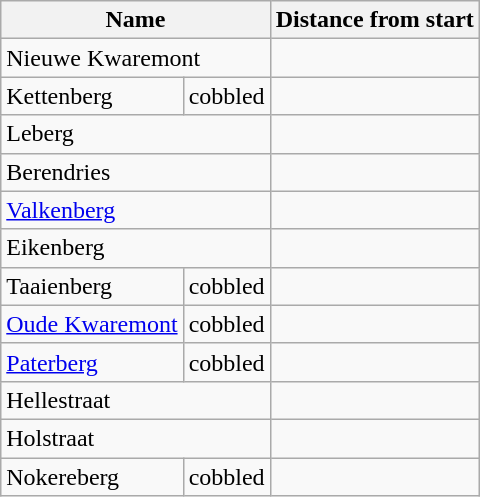<table class=wikitable>
<tr>
<th colspan=2>Name</th>
<th>Distance from start</th>
</tr>
<tr>
<td colspan=2>Nieuwe Kwaremont</td>
<td></td>
</tr>
<tr>
<td>Kettenberg</td>
<td>cobbled</td>
<td></td>
</tr>
<tr>
<td colspan=2>Leberg</td>
<td></td>
</tr>
<tr>
<td colspan=2>Berendries</td>
<td></td>
</tr>
<tr>
<td colspan=2><a href='#'>Valkenberg</a></td>
<td></td>
</tr>
<tr>
<td colspan=2>Eikenberg</td>
<td></td>
</tr>
<tr>
<td>Taaienberg</td>
<td>cobbled</td>
<td></td>
</tr>
<tr>
<td><a href='#'>Oude Kwaremont</a></td>
<td>cobbled</td>
<td></td>
</tr>
<tr>
<td><a href='#'>Paterberg</a></td>
<td>cobbled</td>
<td></td>
</tr>
<tr>
<td colspan=2>Hellestraat</td>
<td></td>
</tr>
<tr>
<td colspan=2>Holstraat</td>
<td></td>
</tr>
<tr>
<td>Nokereberg</td>
<td>cobbled</td>
<td></td>
</tr>
</table>
